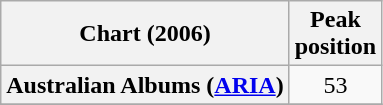<table class="wikitable sortable plainrowheaders">
<tr>
<th scope="col">Chart (2006)</th>
<th scope="col">Peak<br>position</th>
</tr>
<tr>
<th scope="row">Australian Albums (<a href='#'>ARIA</a>)</th>
<td align="center">53</td>
</tr>
<tr>
</tr>
</table>
